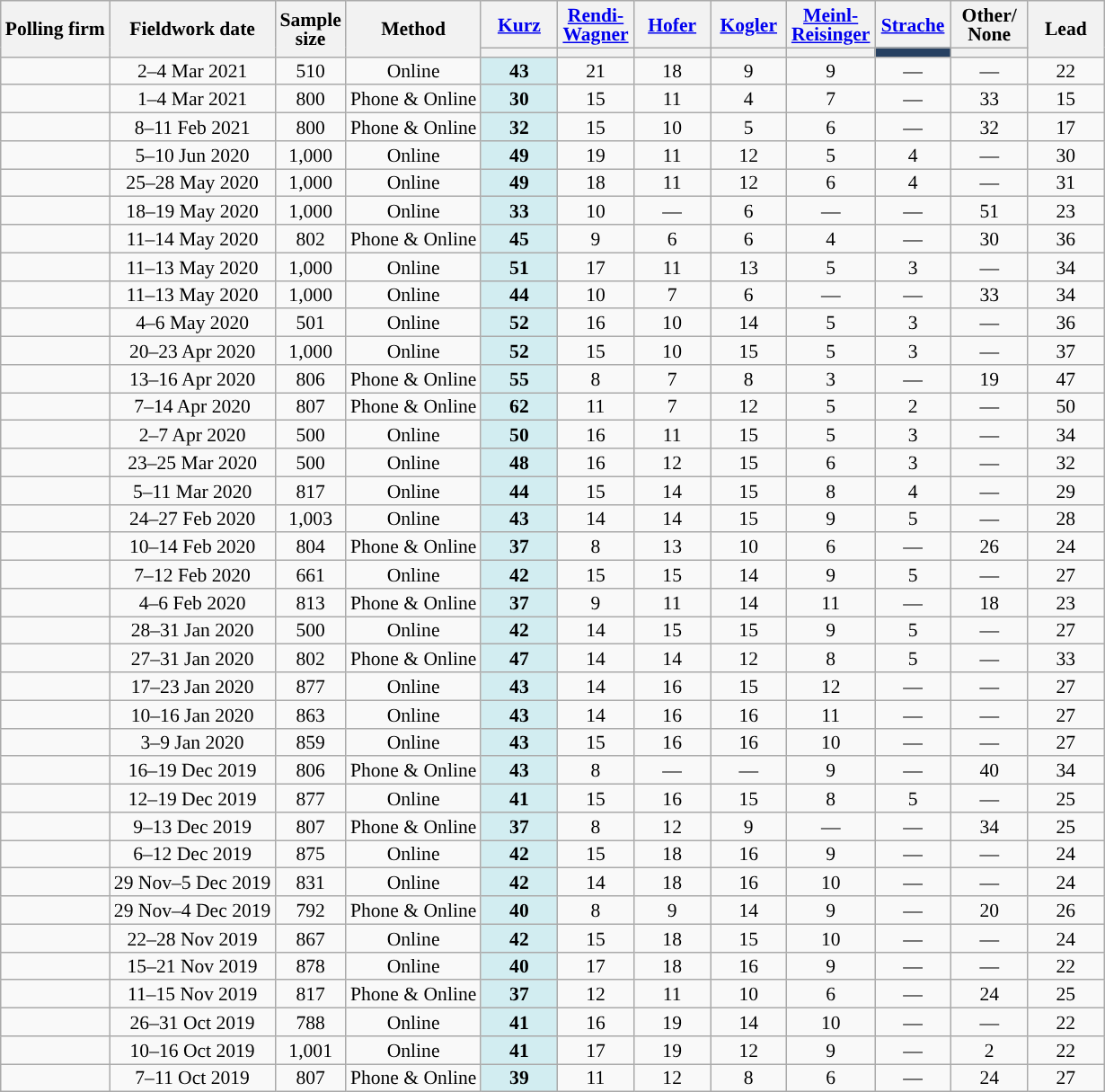<table class="wikitable sortable mw-datatable" style="text-align:center;font-size:90%;line-height:14px;">
<tr>
<th rowspan="2">Polling firm</th>
<th rowspan="2">Fieldwork date</th>
<th rowspan="2">Sample<br>size</th>
<th rowspan="2">Method</th>
<th class="unsortable" style="width:50px;"><a href='#'>Kurz</a><br></th>
<th class="unsortable" style="width:50px;"><a href='#'>Rendi-Wagner</a><br></th>
<th class="unsortable" style="width:50px;"><a href='#'>Hofer</a><br></th>
<th class="unsortable" style="width:50px;"><a href='#'>Kogler</a><br></th>
<th class="unsortable" style="width:50px;"><a href='#'>Meinl-Reisinger</a><br></th>
<th class="unsortable" style="width:50px;"><a href='#'>Strache</a><br></th>
<th class="unsortable" style="width:50px;">Other/<br>None</th>
<th rowspan="2" class="unsortable" style="width:50px;">Lead</th>
</tr>
<tr>
<th style="background:"></th>
<th style="background:"></th>
<th style="background:"></th>
<th style="background:"></th>
<th style="background:"></th>
<th style="background:#274162;"></th>
<th style="background:"></th>
</tr>
<tr>
<td></td>
<td data-sort-value="2021-03-06">2–4 Mar 2021</td>
<td>510</td>
<td>Online</td>
<td style="background:#D2EDF1;"><strong>43</strong></td>
<td>21</td>
<td>18</td>
<td>9</td>
<td>9</td>
<td>—</td>
<td>—</td>
<td style="background:">22</td>
</tr>
<tr>
<td></td>
<td data-sort-value="2021-03-06">1–4 Mar 2021</td>
<td>800</td>
<td>Phone & Online</td>
<td style="background:#D2EDF1;"><strong>30</strong></td>
<td>15</td>
<td>11</td>
<td>4</td>
<td>7</td>
<td>—</td>
<td>33</td>
<td style="background:">15</td>
</tr>
<tr>
<td></td>
<td data-sort-value="2021-02-13">8–11 Feb 2021</td>
<td>800</td>
<td>Phone & Online</td>
<td style="background:#D2EDF1;"><strong>32</strong></td>
<td>15</td>
<td>10</td>
<td>5</td>
<td>6</td>
<td>—</td>
<td>32</td>
<td style="background:">17</td>
</tr>
<tr>
<td></td>
<td data-sort-value="2020-06-10">5–10 Jun 2020</td>
<td>1,000</td>
<td>Online</td>
<td style="background:#D2EDF1;"><strong>49</strong></td>
<td>19</td>
<td>11</td>
<td>12</td>
<td>5</td>
<td>4</td>
<td>—</td>
<td style="background:">30</td>
</tr>
<tr>
<td></td>
<td data-sort-value="2020-05-28">25–28 May 2020</td>
<td>1,000</td>
<td>Online</td>
<td style="background:#D2EDF1;"><strong>49</strong></td>
<td>18</td>
<td>11</td>
<td>12</td>
<td>6</td>
<td>4</td>
<td>—</td>
<td style="background:">31</td>
</tr>
<tr>
<td></td>
<td data-sort-value="2020-05-19">18–19 May 2020</td>
<td>1,000</td>
<td>Online</td>
<td style="background:#D2EDF1;"><strong>33</strong></td>
<td>10</td>
<td>—</td>
<td>6</td>
<td>—</td>
<td>—</td>
<td>51</td>
<td style="background:">23</td>
</tr>
<tr>
<td></td>
<td data-sort-value="2020-05-14">11–14 May 2020</td>
<td>802</td>
<td>Phone & Online</td>
<td style="background:#D2EDF1;"><strong>45</strong></td>
<td>9</td>
<td>6</td>
<td>6</td>
<td>4</td>
<td>—</td>
<td>30</td>
<td style="background:">36</td>
</tr>
<tr>
<td></td>
<td data-sort-value="2020-05-13">11–13 May 2020</td>
<td>1,000</td>
<td>Online</td>
<td style="background:#D2EDF1;"><strong>51</strong></td>
<td>17</td>
<td>11</td>
<td>13</td>
<td>5</td>
<td>3</td>
<td>—</td>
<td style="background:">34</td>
</tr>
<tr>
<td></td>
<td data-sort-value="2020-05-13">11–13 May 2020</td>
<td>1,000</td>
<td>Online</td>
<td style="background:#D2EDF1;"><strong>44</strong></td>
<td>10</td>
<td>7</td>
<td>6</td>
<td>—</td>
<td>—</td>
<td>33</td>
<td style="background:">34</td>
</tr>
<tr>
<td></td>
<td data-sort-value="2020-05-06">4–6 May 2020</td>
<td>501</td>
<td>Online</td>
<td style="background:#D2EDF1;"><strong>52</strong></td>
<td>16</td>
<td>10</td>
<td>14</td>
<td>5</td>
<td>3</td>
<td>—</td>
<td style="background:">36</td>
</tr>
<tr>
<td></td>
<td data-sort-value="2020-04-23">20–23 Apr 2020</td>
<td>1,000</td>
<td>Online</td>
<td style="background:#D2EDF1;"><strong>52</strong></td>
<td>15</td>
<td>10</td>
<td>15</td>
<td>5</td>
<td>3</td>
<td>—</td>
<td style="background:">37</td>
</tr>
<tr>
<td></td>
<td data-sort-value="2020-04-16">13–16 Apr 2020</td>
<td>806</td>
<td>Phone & Online</td>
<td style="background:#D2EDF1;"><strong>55</strong></td>
<td>8</td>
<td>7</td>
<td>8</td>
<td>3</td>
<td>—</td>
<td>19</td>
<td style="background:">47</td>
</tr>
<tr>
<td></td>
<td data-sort-value="2020-04-14">7–14 Apr 2020</td>
<td>807</td>
<td>Phone & Online</td>
<td style="background:#D2EDF1;"><strong>62</strong></td>
<td>11</td>
<td>7</td>
<td>12</td>
<td>5</td>
<td>2</td>
<td>—</td>
<td style="background:">50</td>
</tr>
<tr>
<td></td>
<td data-sort-value="2020-04-07">2–7 Apr 2020</td>
<td>500</td>
<td>Online</td>
<td style="background:#D2EDF1;"><strong>50</strong></td>
<td>16</td>
<td>11</td>
<td>15</td>
<td>5</td>
<td>3</td>
<td>—</td>
<td style="background:">34</td>
</tr>
<tr>
<td></td>
<td data-sort-value="2020-03-25">23–25 Mar 2020</td>
<td>500</td>
<td>Online</td>
<td style="background:#D2EDF1;"><strong>48</strong></td>
<td>16</td>
<td>12</td>
<td>15</td>
<td>6</td>
<td>3</td>
<td>—</td>
<td style="background:">32</td>
</tr>
<tr>
<td></td>
<td data-sort-value="2020-03-11">5–11 Mar 2020</td>
<td>817</td>
<td>Online</td>
<td style="background:#D2EDF1;"><strong>44</strong></td>
<td>15</td>
<td>14</td>
<td>15</td>
<td>8</td>
<td>4</td>
<td>—</td>
<td style="background:">29</td>
</tr>
<tr>
<td></td>
<td data-sort-value="2020-02-27">24–27 Feb 2020</td>
<td>1,003</td>
<td>Online</td>
<td style="background:#D2EDF1;"><strong>43</strong></td>
<td>14</td>
<td>14</td>
<td>15</td>
<td>9</td>
<td>5</td>
<td>—</td>
<td style="background:">28</td>
</tr>
<tr>
<td></td>
<td data-sort-value="2020-02-14">10–14 Feb 2020</td>
<td>804</td>
<td>Phone & Online</td>
<td style="background:#D2EDF1;"><strong>37</strong></td>
<td>8</td>
<td>13</td>
<td>10</td>
<td>6</td>
<td>—</td>
<td>26</td>
<td style="background:">24</td>
</tr>
<tr>
<td></td>
<td data-sort-value="2020-02-12">7–12 Feb 2020</td>
<td>661</td>
<td>Online</td>
<td style="background:#D2EDF1;"><strong>42</strong></td>
<td>15</td>
<td>15</td>
<td>14</td>
<td>9</td>
<td>5</td>
<td>—</td>
<td style="background:">27</td>
</tr>
<tr>
<td></td>
<td data-sort-value="2020-02-06">4–6 Feb 2020</td>
<td>813</td>
<td>Phone & Online</td>
<td style="background:#D2EDF1;"><strong>37</strong></td>
<td>9</td>
<td>11</td>
<td>14</td>
<td>11</td>
<td>—</td>
<td>18</td>
<td style="background:">23</td>
</tr>
<tr>
<td></td>
<td data-sort-value="2020-01-31">28–31 Jan 2020</td>
<td>500</td>
<td>Online</td>
<td style="background:#D2EDF1;"><strong>42</strong></td>
<td>14</td>
<td>15</td>
<td>15</td>
<td>9</td>
<td>5</td>
<td>—</td>
<td style="background:">27</td>
</tr>
<tr>
<td></td>
<td data-sort-value="2020-01-31">27–31 Jan 2020</td>
<td>802</td>
<td>Phone & Online</td>
<td style="background:#D2EDF1;"><strong>47</strong></td>
<td>14</td>
<td>14</td>
<td>12</td>
<td>8</td>
<td>5</td>
<td>—</td>
<td style="background:">33</td>
</tr>
<tr>
<td></td>
<td data-sort-value="2020-01-23">17–23 Jan 2020</td>
<td>877</td>
<td>Online</td>
<td style="background:#D2EDF1;"><strong>43</strong></td>
<td>14</td>
<td>16</td>
<td>15</td>
<td>12</td>
<td>—</td>
<td>—</td>
<td style="background:">27</td>
</tr>
<tr>
<td></td>
<td data-sort-value="2020-01-16">10–16 Jan 2020</td>
<td>863</td>
<td>Online</td>
<td style="background:#D2EDF1;"><strong>43</strong></td>
<td>14</td>
<td>16</td>
<td>16</td>
<td>11</td>
<td>—</td>
<td>—</td>
<td style="background:">27</td>
</tr>
<tr>
<td></td>
<td data-sort-value="2020-01-09">3–9 Jan 2020</td>
<td>859</td>
<td>Online</td>
<td style="background:#D2EDF1;"><strong>43</strong></td>
<td>15</td>
<td>16</td>
<td>16</td>
<td>10</td>
<td>—</td>
<td>—</td>
<td style="background:">27</td>
</tr>
<tr>
<td></td>
<td data-sort-value="2019-12-19">16–19 Dec 2019</td>
<td>806</td>
<td>Phone & Online</td>
<td style="background:#D2EDF1;"><strong>43</strong></td>
<td>8</td>
<td>—</td>
<td>—</td>
<td>9</td>
<td>—</td>
<td>40</td>
<td style="background:">34</td>
</tr>
<tr>
<td></td>
<td data-sort-value="2019-12-19">12–19 Dec 2019</td>
<td>877</td>
<td>Online</td>
<td style="background:#D2EDF1;"><strong>41</strong></td>
<td>15</td>
<td>16</td>
<td>15</td>
<td>8</td>
<td>5</td>
<td>—</td>
<td style="background:">25</td>
</tr>
<tr>
<td></td>
<td data-sort-value="2019-12-13">9–13 Dec 2019</td>
<td>807</td>
<td>Phone & Online</td>
<td style="background:#D2EDF1;"><strong>37</strong></td>
<td>8</td>
<td>12</td>
<td>9</td>
<td>—</td>
<td>—</td>
<td>34</td>
<td style="background:">25</td>
</tr>
<tr>
<td></td>
<td data-sort-value="2019-12-12">6–12 Dec 2019</td>
<td>875</td>
<td>Online</td>
<td style="background:#D2EDF1;"><strong>42</strong></td>
<td>15</td>
<td>18</td>
<td>16</td>
<td>9</td>
<td>—</td>
<td>—</td>
<td style="background:">24</td>
</tr>
<tr>
<td></td>
<td data-sort-value="2019-12-05">29 Nov–5 Dec 2019</td>
<td>831</td>
<td>Online</td>
<td style="background:#D2EDF1;"><strong>42</strong></td>
<td>14</td>
<td>18</td>
<td>16</td>
<td>10</td>
<td>—</td>
<td>—</td>
<td style="background:">24</td>
</tr>
<tr>
<td></td>
<td data-sort-value="2019-12-04">29 Nov–4 Dec 2019</td>
<td>792</td>
<td>Phone & Online</td>
<td style="background:#D2EDF1;"><strong>40</strong></td>
<td>8</td>
<td>9</td>
<td>14</td>
<td>9</td>
<td>—</td>
<td>20</td>
<td style="background:">26</td>
</tr>
<tr>
<td></td>
<td data-sort-value="2019-11-28">22–28 Nov 2019</td>
<td>867</td>
<td>Online</td>
<td style="background:#D2EDF1;"><strong>42</strong></td>
<td>15</td>
<td>18</td>
<td>15</td>
<td>10</td>
<td>—</td>
<td>—</td>
<td style="background:">24</td>
</tr>
<tr>
<td></td>
<td data-sort-value="2019-11-21">15–21 Nov 2019</td>
<td>878</td>
<td>Online</td>
<td style="background:#D2EDF1;"><strong>40</strong></td>
<td>17</td>
<td>18</td>
<td>16</td>
<td>9</td>
<td>—</td>
<td>—</td>
<td style="background:">22</td>
</tr>
<tr>
<td></td>
<td data-sort-value="2019-11-15">11–15 Nov 2019</td>
<td>817</td>
<td>Phone & Online</td>
<td style="background:#D2EDF1;"><strong>37</strong></td>
<td>12</td>
<td>11</td>
<td>10</td>
<td>6</td>
<td>—</td>
<td>24</td>
<td style="background:">25</td>
</tr>
<tr>
<td></td>
<td data-sort-value="2019-10-31">26–31 Oct 2019</td>
<td>788</td>
<td>Online</td>
<td style="background:#D2EDF1;"><strong>41</strong></td>
<td>16</td>
<td>19</td>
<td>14</td>
<td>10</td>
<td>—</td>
<td>—</td>
<td style="background:">22</td>
</tr>
<tr>
<td></td>
<td data-sort-value="2019-10-16">10–16 Oct 2019</td>
<td>1,001</td>
<td>Online</td>
<td style="background:#D2EDF1;"><strong>41</strong></td>
<td>17</td>
<td>19</td>
<td>12</td>
<td>9</td>
<td>—</td>
<td>2</td>
<td style="background:">22</td>
</tr>
<tr>
<td></td>
<td data-sort-value="2019-10-11">7–11 Oct 2019</td>
<td>807</td>
<td>Phone & Online</td>
<td style="background:#D2EDF1;"><strong>39</strong></td>
<td>11</td>
<td>12</td>
<td>8</td>
<td>6</td>
<td>—</td>
<td>24</td>
<td style="background:">27</td>
</tr>
</table>
